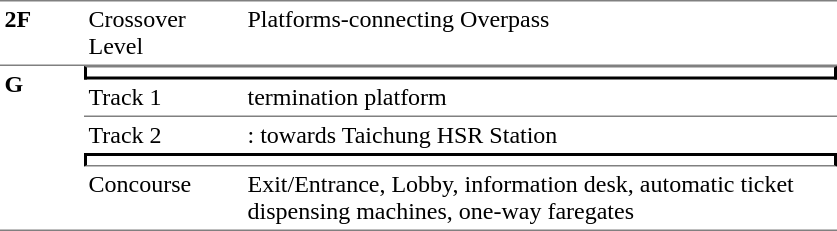<table table border=0 cellspacing=0 cellpadding=3>
<tr>
<td style="border-bottom:solid 1px gray;border-top:solid 1px gray;" width=50 valign=top><strong>2F</strong></td>
<td style="border-top:solid 1px gray;border-bottom:solid 1px gray;" width=100 valign=top>Crossover Level</td>
<td style="border-top:solid 1px gray;border-bottom:solid 1px gray;" width=390 valign=top>Platforms-connecting Overpass</td>
</tr>
<tr>
<td style="border-bottom:solid 1px gray;" width=50 rowspan=8 valign=top><strong>G</strong></td>
</tr>
<tr>
<td style="border-right:solid 2px black;border-left:solid 2px black;border-bottom:solid 2px black;border-top:solid 1px gray;" colspan=2></td>
</tr>
<tr>
<td style="border-bottom:solid 1px gray;" width=100><span>Track 1</span></td>
<td style="border-bottom:solid 1px gray;" width=390>   termination platform</td>
</tr>
<tr>
<td><span>Track 2</span></td>
<td>  : towards Taichung HSR Station </td>
</tr>
<tr>
<td style="border-top:solid 2px black;border-right:solid 2px black;border-left:solid 2px black;border-bottom:solid 1px gray;" colspan=2></td>
</tr>
<tr>
<td style="border-bottom:solid 1px gray;" valign=top>Concourse</td>
<td style="border-bottom:solid 1px gray;">Exit/Entrance, Lobby, information desk, automatic ticket dispensing machines, one-way faregates</td>
</tr>
</table>
